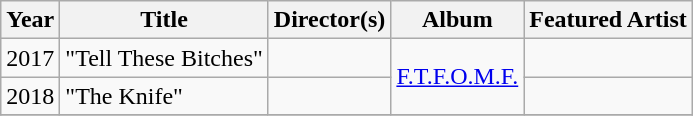<table class="wikitable" border="1">
<tr>
<th>Year</th>
<th>Title</th>
<th>Director(s)</th>
<th>Album</th>
<th>Featured Artist</th>
</tr>
<tr>
<td>2017</td>
<td>"Tell These Bitches"</td>
<td></td>
<td rowspan="2"><a href='#'>F.T.F.O.M.F.</a></td>
<td></td>
</tr>
<tr>
<td>2018</td>
<td>"The Knife"</td>
<td></td>
<td></td>
</tr>
<tr>
</tr>
</table>
